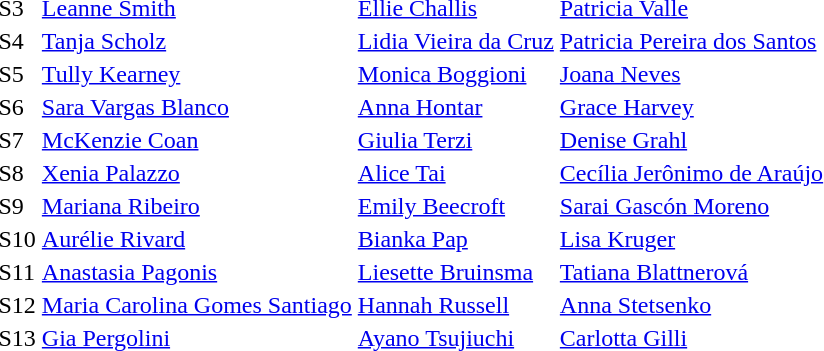<table>
<tr>
<td>S3</td>
<td><a href='#'>Leanne Smith</a><br></td>
<td><a href='#'>Ellie Challis</a><br></td>
<td><a href='#'>Patricia Valle</a><br></td>
</tr>
<tr>
<td>S4</td>
<td><a href='#'>Tanja Scholz</a><br></td>
<td><a href='#'>Lidia Vieira da Cruz</a><br></td>
<td><a href='#'>Patricia Pereira dos Santos</a><br></td>
</tr>
<tr>
<td>S5</td>
<td><a href='#'>Tully Kearney</a><br></td>
<td><a href='#'>Monica Boggioni</a><br></td>
<td><a href='#'>Joana Neves</a><br></td>
</tr>
<tr>
<td>S6</td>
<td><a href='#'>Sara Vargas Blanco</a><br></td>
<td><a href='#'>Anna Hontar</a><br></td>
<td><a href='#'>Grace Harvey</a><br></td>
</tr>
<tr>
<td>S7</td>
<td><a href='#'>McKenzie Coan</a><br></td>
<td><a href='#'>Giulia Terzi</a><br></td>
<td><a href='#'>Denise Grahl</a><br></td>
</tr>
<tr>
<td>S8</td>
<td><a href='#'>Xenia Palazzo</a><br></td>
<td><a href='#'>Alice Tai</a><br></td>
<td><a href='#'>Cecília Jerônimo de Araújo</a><br></td>
</tr>
<tr>
<td>S9</td>
<td><a href='#'>Mariana Ribeiro</a><br></td>
<td><a href='#'>Emily Beecroft</a><br></td>
<td><a href='#'>Sarai Gascón Moreno</a><br></td>
</tr>
<tr>
<td>S10</td>
<td><a href='#'>Aurélie Rivard</a><br></td>
<td><a href='#'>Bianka Pap</a><br></td>
<td><a href='#'>Lisa Kruger</a><br></td>
</tr>
<tr>
<td>S11</td>
<td><a href='#'>Anastasia Pagonis</a><br></td>
<td><a href='#'>Liesette Bruinsma</a><br></td>
<td><a href='#'>Tatiana Blattnerová</a><br></td>
</tr>
<tr>
<td>S12</td>
<td><a href='#'>Maria Carolina Gomes Santiago</a><br></td>
<td><a href='#'>Hannah Russell</a><br></td>
<td><a href='#'>Anna Stetsenko</a><br></td>
</tr>
<tr>
<td>S13</td>
<td><a href='#'>Gia Pergolini</a><br></td>
<td><a href='#'>Ayano Tsujiuchi</a><br></td>
<td><a href='#'>Carlotta Gilli</a><br></td>
</tr>
</table>
